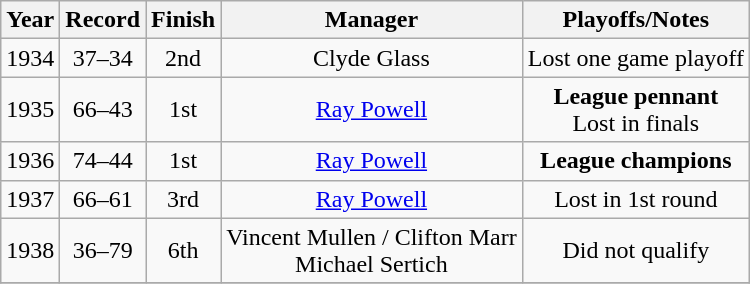<table class="wikitable" style="text-align:center">
<tr>
<th>Year</th>
<th>Record</th>
<th>Finish</th>
<th>Manager</th>
<th>Playoffs/Notes</th>
</tr>
<tr>
<td>1934</td>
<td>37–34</td>
<td>2nd</td>
<td>Clyde Glass</td>
<td>Lost one game playoff</td>
</tr>
<tr>
<td>1935</td>
<td>66–43</td>
<td>1st</td>
<td><a href='#'>Ray Powell</a></td>
<td><strong>League pennant</strong><br>Lost in finals</td>
</tr>
<tr>
<td>1936</td>
<td>74–44</td>
<td>1st</td>
<td><a href='#'>Ray Powell</a></td>
<td><strong>League champions</strong></td>
</tr>
<tr>
<td>1937</td>
<td>66–61</td>
<td>3rd</td>
<td><a href='#'>Ray Powell</a></td>
<td>Lost in 1st round</td>
</tr>
<tr>
<td>1938</td>
<td>36–79</td>
<td>6th</td>
<td>Vincent Mullen / Clifton Marr  <br> Michael Sertich</td>
<td>Did not qualify</td>
</tr>
<tr>
</tr>
</table>
